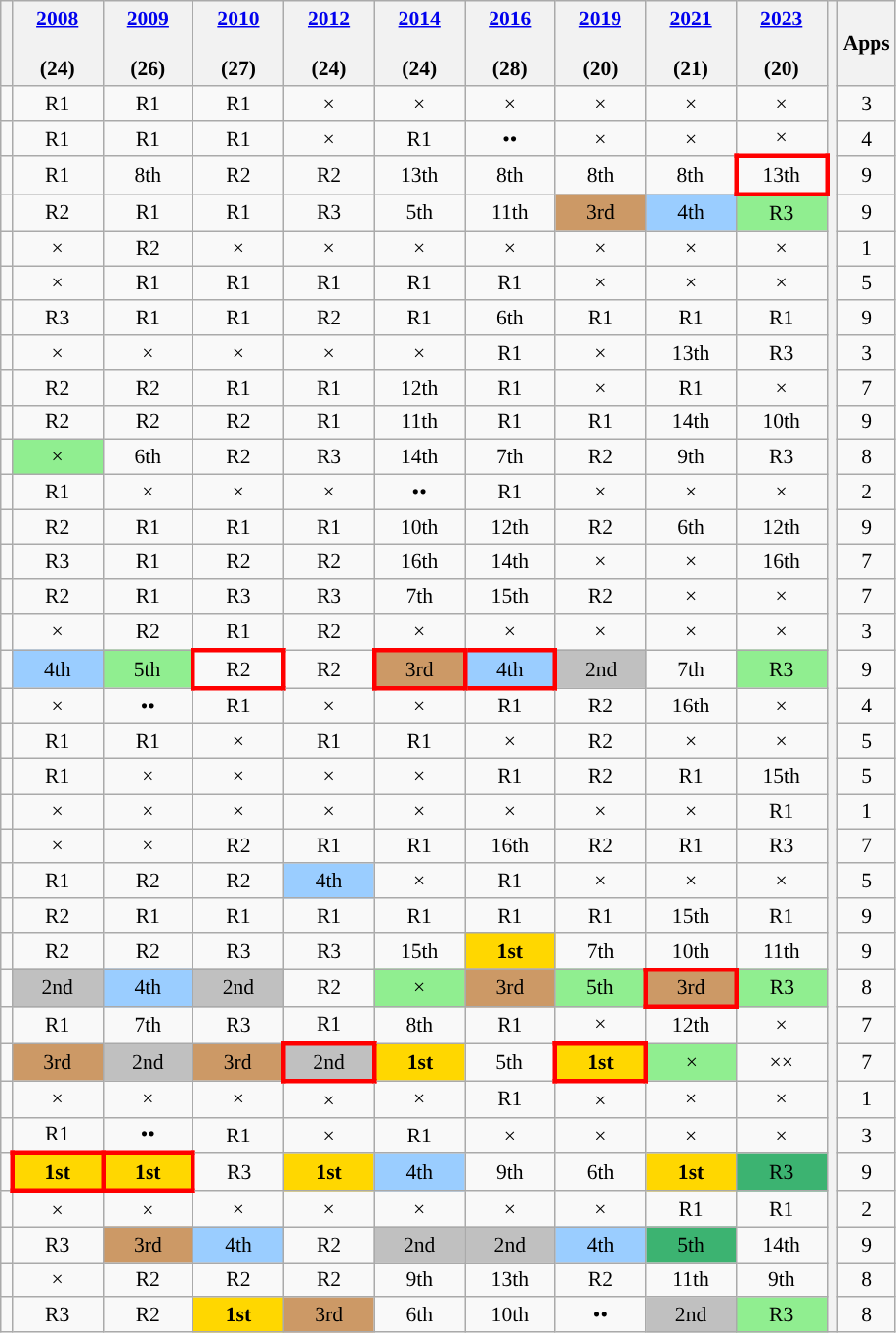<table class="wikitable" style="text-align: center; font-size: 90%">
<tr valign=center>
<th></th>
<th width=55><a href='#'>2008</a><br> <br> (24)</th>
<th width=55><a href='#'>2009</a><br> <br> (26)</th>
<th width=55><a href='#'>2010</a><br> <br> (27)</th>
<th width=55><a href='#'>2012</a><br> <br> (24)</th>
<th width=55><a href='#'>2014</a><br> <br> (24)</th>
<th width=55><a href='#'>2016</a><br> <br> (28)</th>
<th width=55><a href='#'>2019</a><br> <br> (20)</th>
<th width=55><a href='#'>2021</a><br> <br> (21)</th>
<th width=55><a href='#'>2023</a><br> <br> (20)</th>
<th rowspan="36"></th>
<th>Apps<br><big></big></th>
</tr>
<tr>
<td align=left></td>
<td>R1</td>
<td>R1</td>
<td>R1</td>
<td>×</td>
<td>×</td>
<td>×</td>
<td>×</td>
<td>×</td>
<td>×</td>
<td>3</td>
</tr>
<tr>
<td align=left></td>
<td>R1</td>
<td>R1</td>
<td>R1</td>
<td>×</td>
<td>R1</td>
<td>••</td>
<td>×</td>
<td>×</td>
<td>×</td>
<td>4</td>
</tr>
<tr>
<td align=left></td>
<td>R1</td>
<td>8th</td>
<td>R2</td>
<td>R2</td>
<td>13th</td>
<td>8th</td>
<td>8th</td>
<td>8th</td>
<td style="border:3px solid red">13th</td>
<td>9</td>
</tr>
<tr>
<td align=left></td>
<td>R2</td>
<td>R1</td>
<td>R1</td>
<td>R3</td>
<td>5th</td>
<td>11th</td>
<td bgcolor=#cc9966>3rd</td>
<td bgcolor=#9acdff>4th</td>
<td bgcolor=lightgreen>R3</td>
<td>9</td>
</tr>
<tr>
<td align=left></td>
<td>×</td>
<td>R2</td>
<td>×</td>
<td>×</td>
<td>×</td>
<td>×</td>
<td>×</td>
<td>×</td>
<td>×</td>
<td>1</td>
</tr>
<tr>
<td align=left></td>
<td>×</td>
<td>R1</td>
<td>R1</td>
<td>R1</td>
<td>R1</td>
<td>R1</td>
<td>×</td>
<td>×</td>
<td>×</td>
<td>5</td>
</tr>
<tr>
<td align=left></td>
<td>R3</td>
<td>R1</td>
<td>R1</td>
<td>R2</td>
<td>R1</td>
<td>6th</td>
<td>R1</td>
<td>R1</td>
<td>R1</td>
<td>9</td>
</tr>
<tr>
<td align=left></td>
<td>×</td>
<td>×</td>
<td>×</td>
<td>×</td>
<td>×</td>
<td>R1</td>
<td>×</td>
<td>13th</td>
<td>R3</td>
<td>3</td>
</tr>
<tr>
<td align=left></td>
<td>R2</td>
<td>R2</td>
<td>R1</td>
<td>R1</td>
<td>12th</td>
<td>R1</td>
<td>×</td>
<td>R1</td>
<td>×</td>
<td>7</td>
</tr>
<tr>
<td align=left></td>
<td>R2</td>
<td>R2</td>
<td>R2</td>
<td>R1</td>
<td>11th</td>
<td>R1</td>
<td>R1</td>
<td>14th</td>
<td>10th</td>
<td>9</td>
</tr>
<tr>
<td align=left></td>
<td bgcolor=lightgreen>×</td>
<td>6th</td>
<td>R2</td>
<td>R3</td>
<td>14th</td>
<td>7th</td>
<td>R2</td>
<td>9th</td>
<td>R3</td>
<td>8</td>
</tr>
<tr>
<td align=left></td>
<td>R1</td>
<td>×</td>
<td>×</td>
<td>×</td>
<td>••</td>
<td>R1</td>
<td>×</td>
<td>×</td>
<td>×</td>
<td>2</td>
</tr>
<tr>
<td align=left></td>
<td>R2</td>
<td>R1</td>
<td>R1</td>
<td>R1</td>
<td>10th</td>
<td>12th</td>
<td>R2</td>
<td>6th</td>
<td>12th</td>
<td>9</td>
</tr>
<tr>
<td align=left></td>
<td>R3</td>
<td>R1</td>
<td>R2</td>
<td>R2</td>
<td>16th</td>
<td>14th</td>
<td>×</td>
<td>×</td>
<td>16th</td>
<td>7</td>
</tr>
<tr>
<td align=left></td>
<td>R2</td>
<td>R1</td>
<td>R3</td>
<td>R3</td>
<td>7th</td>
<td>15th</td>
<td>R2</td>
<td>×</td>
<td>×</td>
<td>7</td>
</tr>
<tr>
<td align=left></td>
<td>×</td>
<td>R2</td>
<td>R1</td>
<td>R2</td>
<td>×</td>
<td>×</td>
<td>×</td>
<td>×</td>
<td>×</td>
<td>3</td>
</tr>
<tr>
<td align=left></td>
<td bgcolor=#9acdff>4th</td>
<td bgcolor=lightgreen>5th</td>
<td style="border: 3px solid red">R2</td>
<td>R2</td>
<td bgcolor=#cc9966 style="border:3px solid red">3rd</td>
<td bgcolor=#9acdff style="border:3px solid red">4th</td>
<td bgcolor=silver>2nd</td>
<td>7th</td>
<td bgcolor=lightgreen>R3</td>
<td>9</td>
</tr>
<tr>
<td align=left></td>
<td>×</td>
<td>••</td>
<td>R1</td>
<td>×</td>
<td>×</td>
<td>R1</td>
<td>R2</td>
<td>16th</td>
<td>×</td>
<td>4</td>
</tr>
<tr>
<td align=left></td>
<td>R1</td>
<td>R1</td>
<td>×</td>
<td>R1</td>
<td>R1</td>
<td>×</td>
<td>R2</td>
<td>×</td>
<td>×</td>
<td>5</td>
</tr>
<tr>
<td align=left></td>
<td>R1</td>
<td>×</td>
<td>×</td>
<td>×</td>
<td>×</td>
<td>R1</td>
<td>R2</td>
<td>R1</td>
<td>15th</td>
<td>5</td>
</tr>
<tr>
<td align=left></td>
<td>×</td>
<td>×</td>
<td>×</td>
<td>×</td>
<td>×</td>
<td>×</td>
<td>×</td>
<td>×</td>
<td>R1</td>
<td>1</td>
</tr>
<tr>
<td align=left></td>
<td>×</td>
<td>×</td>
<td>R2</td>
<td>R1</td>
<td>R1</td>
<td>16th</td>
<td>R2</td>
<td>R1</td>
<td>R3</td>
<td>7</td>
</tr>
<tr>
<td align=left></td>
<td>R1</td>
<td>R2</td>
<td>R2</td>
<td bgcolor=#9acdff>4th</td>
<td>×</td>
<td>R1</td>
<td>×</td>
<td>×</td>
<td>×</td>
<td>5</td>
</tr>
<tr>
<td align=left></td>
<td>R2</td>
<td>R1</td>
<td>R1</td>
<td>R1</td>
<td>R1</td>
<td>R1</td>
<td>R1</td>
<td>15th</td>
<td>R1</td>
<td>9</td>
</tr>
<tr>
<td align=left></td>
<td>R2</td>
<td>R2</td>
<td>R3</td>
<td>R3</td>
<td>15th</td>
<td bgcolor=gold><strong>1st</strong></td>
<td>7th</td>
<td>10th</td>
<td>11th</td>
<td>9</td>
</tr>
<tr>
<td align=left></td>
<td bgcolor=silver>2nd</td>
<td bgcolor=#9acdff>4th</td>
<td bgcolor=silver>2nd</td>
<td>R2</td>
<td bgcolor=lightgreen>×</td>
<td bgcolor=#cc9966>3rd</td>
<td bgcolor=lightgreen>5th</td>
<td bgcolor=#cc9966 style="border:3px solid red">3rd</td>
<td bgcolor=lightgreen>R3</td>
<td>8</td>
</tr>
<tr>
<td align=left></td>
<td>R1</td>
<td>7th</td>
<td>R3</td>
<td>R1</td>
<td>8th</td>
<td>R1</td>
<td>×</td>
<td>12th</td>
<td>×</td>
<td>7</td>
</tr>
<tr>
<td align=left></td>
<td bgcolor=#cc9966>3rd</td>
<td bgcolor=silver>2nd</td>
<td bgcolor=#cc9966>3rd</td>
<td style="border:3px solid red; background:silver;">2nd</td>
<td bgcolor=gold><strong>1st</strong></td>
<td>5th</td>
<td style="border:3px solid red; background:gold;"><strong>1st</strong></td>
<td bgcolor=lightgreen>×</td>
<td>××</td>
<td>7</td>
</tr>
<tr>
<td align=left></td>
<td>×</td>
<td>×</td>
<td>×</td>
<td>×</td>
<td>×</td>
<td>R1</td>
<td>×</td>
<td>×</td>
<td>×</td>
<td>1</td>
</tr>
<tr>
<td align=left></td>
<td>R1</td>
<td>••</td>
<td>R1</td>
<td>×</td>
<td>R1</td>
<td>×</td>
<td>×</td>
<td>×</td>
<td>×</td>
<td>3</td>
</tr>
<tr>
<td align=left></td>
<td style="border:3px solid red; background:gold;"><strong>1st</strong></td>
<td style="border:3px solid red; background:gold;"><strong>1st</strong></td>
<td>R3</td>
<td bgcolor=gold><strong>1st</strong></td>
<td bgcolor=#9acdff>4th</td>
<td>9th</td>
<td>6th</td>
<td style=background:gold;"><strong>1st</strong></td>
<td bgcolor=MediumSeaGreen>R3</td>
<td>9</td>
</tr>
<tr>
<td align=left></td>
<td>×</td>
<td>×</td>
<td>×</td>
<td>×</td>
<td>×</td>
<td>×</td>
<td>×</td>
<td>R1</td>
<td>R1</td>
<td>2</td>
</tr>
<tr>
<td align=left></td>
<td>R3</td>
<td bgcolor=#cc9966>3rd</td>
<td bgcolor=#9acdff>4th</td>
<td>R2</td>
<td bgcolor=silver>2nd</td>
<td bgcolor=silver>2nd</td>
<td bgcolor=#9acdff>4th</td>
<td bgcolor=MediumSeaGreen>5th</td>
<td>14th</td>
<td>9</td>
</tr>
<tr>
<td align=left></td>
<td>×</td>
<td>R2</td>
<td>R2</td>
<td>R2</td>
<td>9th</td>
<td>13th</td>
<td>R2</td>
<td>11th</td>
<td>9th</td>
<td>8</td>
</tr>
<tr>
<td align=left></td>
<td>R3</td>
<td>R2</td>
<td bgcolor=gold><strong>1st</strong></td>
<td bgcolor=#cc9966>3rd</td>
<td>6th</td>
<td>10th</td>
<td>••</td>
<td bgcolor=silver>2nd</td>
<td bgcolor=lightgreen>R3</td>
<td>8</td>
</tr>
</table>
